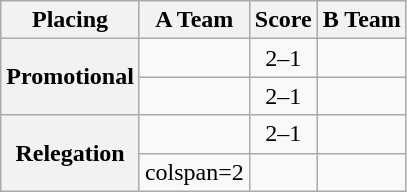<table class=wikitable style="border:1px solid #AAAAAA;">
<tr>
<th>Placing</th>
<th>A Team</th>
<th>Score</th>
<th>B Team</th>
</tr>
<tr>
<th rowspan=2>Promotional</th>
<td><strong></strong></td>
<td align="center">2–1</td>
<td></td>
</tr>
<tr>
<td><strong></strong></td>
<td align="center">2–1</td>
<td></td>
</tr>
<tr>
<th rowspan=2>Relegation</th>
<td><strong></strong></td>
<td align="center">2–1</td>
<td><em></em></td>
</tr>
<tr>
<td>colspan=2 </td>
<td><em></em></td>
</tr>
</table>
